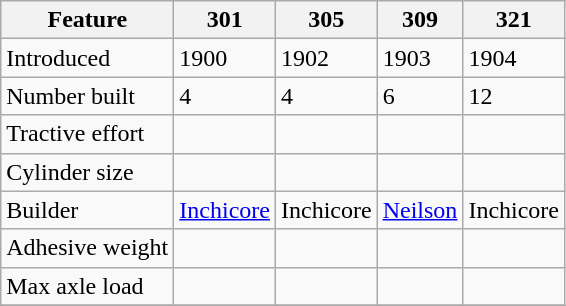<table class="wikitable">
<tr>
<th>Feature</th>
<th>301</th>
<th>305</th>
<th>309</th>
<th>321</th>
</tr>
<tr>
<td>Introduced</td>
<td>1900</td>
<td>1902</td>
<td>1903</td>
<td>1904</td>
</tr>
<tr>
<td>Number built</td>
<td>4</td>
<td>4</td>
<td>6</td>
<td>12</td>
</tr>
<tr>
<td>Tractive effort</td>
<td></td>
<td></td>
<td></td>
<td></td>
</tr>
<tr>
<td>Cylinder size</td>
<td></td>
<td></td>
<td></td>
<td></td>
</tr>
<tr>
<td>Builder</td>
<td><a href='#'>Inchicore</a></td>
<td>Inchicore</td>
<td><a href='#'>Neilson</a></td>
<td>Inchicore</td>
</tr>
<tr>
<td>Adhesive weight</td>
<td></td>
<td></td>
<td></td>
<td></td>
</tr>
<tr>
<td>Max axle load</td>
<td></td>
<td></td>
<td></td>
<td></td>
</tr>
<tr>
</tr>
</table>
